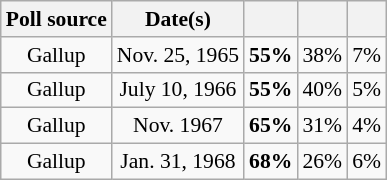<table class="wikitable" style="font-size:90%;text-align:center;">
<tr>
<th>Poll source</th>
<th>Date(s)</th>
<th></th>
<th></th>
<th></th>
</tr>
<tr>
<td>Gallup</td>
<td>Nov. 25, 1965</td>
<td><strong>55%</strong></td>
<td>38%</td>
<td>7%</td>
</tr>
<tr>
<td>Gallup</td>
<td>July 10, 1966</td>
<td><strong>55%</strong></td>
<td>40%</td>
<td>5%</td>
</tr>
<tr>
<td>Gallup</td>
<td>Nov. 1967</td>
<td><strong>65%</strong></td>
<td>31%</td>
<td>4%</td>
</tr>
<tr>
<td>Gallup</td>
<td>Jan. 31, 1968</td>
<td><strong>68%</strong></td>
<td>26%</td>
<td>6%</td>
</tr>
</table>
